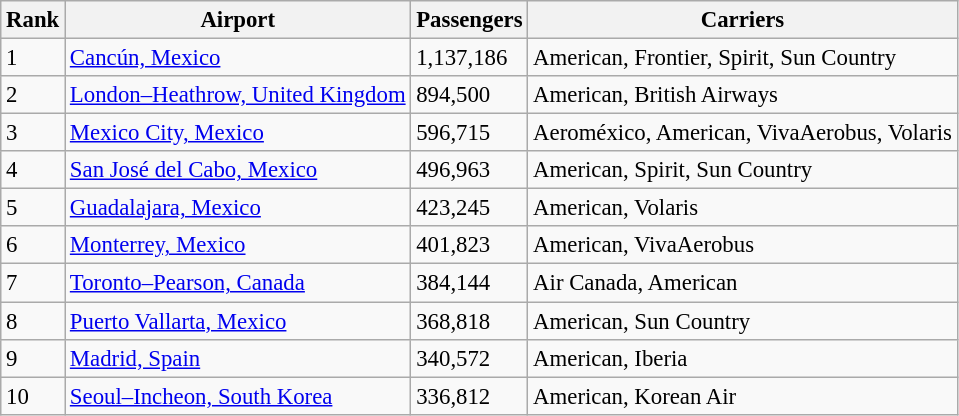<table class="wikitable sortable" style="font-size: 95%;">
<tr>
<th>Rank</th>
<th>Airport</th>
<th>Passengers</th>
<th>Carriers</th>
</tr>
<tr>
<td>1</td>
<td> <a href='#'>Cancún, Mexico</a></td>
<td>1,137,186</td>
<td>American, Frontier, Spirit, Sun Country</td>
</tr>
<tr>
<td>2</td>
<td> <a href='#'>London–Heathrow, United Kingdom</a></td>
<td>894,500</td>
<td>American, British Airways</td>
</tr>
<tr>
<td>3</td>
<td> <a href='#'>Mexico City, Mexico</a></td>
<td>596,715</td>
<td>Aeroméxico, American, VivaAerobus, Volaris</td>
</tr>
<tr>
<td>4</td>
<td> <a href='#'>San José del Cabo, Mexico</a></td>
<td>496,963</td>
<td>American, Spirit, Sun Country</td>
</tr>
<tr>
<td>5</td>
<td> <a href='#'>Guadalajara, Mexico</a></td>
<td>423,245</td>
<td>American, Volaris</td>
</tr>
<tr>
<td>6</td>
<td> <a href='#'>Monterrey, Mexico</a></td>
<td>401,823</td>
<td>American, VivaAerobus</td>
</tr>
<tr>
<td>7</td>
<td> <a href='#'>Toronto–Pearson, Canada</a></td>
<td>384,144</td>
<td>Air Canada, American</td>
</tr>
<tr>
<td>8</td>
<td> <a href='#'>Puerto Vallarta, Mexico</a></td>
<td>368,818</td>
<td>American, Sun Country</td>
</tr>
<tr>
<td>9</td>
<td> <a href='#'>Madrid, Spain</a></td>
<td>340,572</td>
<td>American, Iberia</td>
</tr>
<tr>
<td>10</td>
<td> <a href='#'>Seoul–Incheon, South Korea</a></td>
<td>336,812</td>
<td>American, Korean Air</td>
</tr>
</table>
